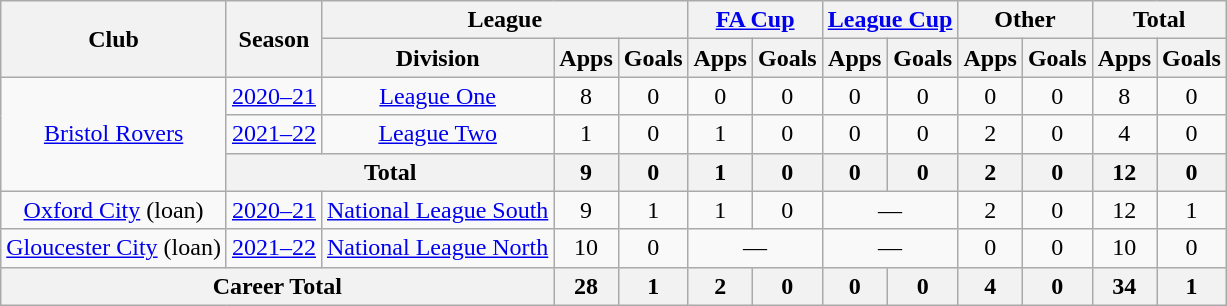<table class="wikitable" style="text-align: center">
<tr>
<th rowspan="2">Club</th>
<th rowspan="2">Season</th>
<th colspan="3">League</th>
<th colspan="2"><a href='#'>FA Cup</a></th>
<th colspan="2"><a href='#'>League Cup</a></th>
<th colspan="2">Other</th>
<th colspan="2">Total</th>
</tr>
<tr>
<th>Division</th>
<th>Apps</th>
<th>Goals</th>
<th>Apps</th>
<th>Goals</th>
<th>Apps</th>
<th>Goals</th>
<th>Apps</th>
<th>Goals</th>
<th>Apps</th>
<th>Goals</th>
</tr>
<tr>
<td rowspan="3"><a href='#'>Bristol Rovers</a></td>
<td><a href='#'>2020–21</a></td>
<td><a href='#'>League One</a></td>
<td>8</td>
<td>0</td>
<td>0</td>
<td>0</td>
<td>0</td>
<td>0</td>
<td>0</td>
<td>0</td>
<td>8</td>
<td>0</td>
</tr>
<tr>
<td><a href='#'>2021–22</a></td>
<td><a href='#'>League Two</a></td>
<td>1</td>
<td>0</td>
<td>1</td>
<td>0</td>
<td>0</td>
<td>0</td>
<td>2</td>
<td>0</td>
<td>4</td>
<td>0</td>
</tr>
<tr>
<th colspan="2">Total</th>
<th>9</th>
<th>0</th>
<th>1</th>
<th>0</th>
<th>0</th>
<th>0</th>
<th>2</th>
<th>0</th>
<th>12</th>
<th>0</th>
</tr>
<tr>
<td><a href='#'>Oxford City</a> (loan)</td>
<td><a href='#'>2020–21</a></td>
<td><a href='#'>National League South</a></td>
<td>9</td>
<td>1</td>
<td>1</td>
<td>0</td>
<td colspan="2">—</td>
<td>2</td>
<td>0</td>
<td>12</td>
<td>1</td>
</tr>
<tr>
<td><a href='#'>Gloucester City</a> (loan)</td>
<td><a href='#'>2021–22</a></td>
<td><a href='#'>National League North</a></td>
<td>10</td>
<td>0</td>
<td colspan="2">—</td>
<td colspan="2">—</td>
<td>0</td>
<td>0</td>
<td>10</td>
<td>0</td>
</tr>
<tr>
<th colspan="3">Career Total</th>
<th>28</th>
<th>1</th>
<th>2</th>
<th>0</th>
<th>0</th>
<th>0</th>
<th>4</th>
<th>0</th>
<th>34</th>
<th>1</th>
</tr>
</table>
